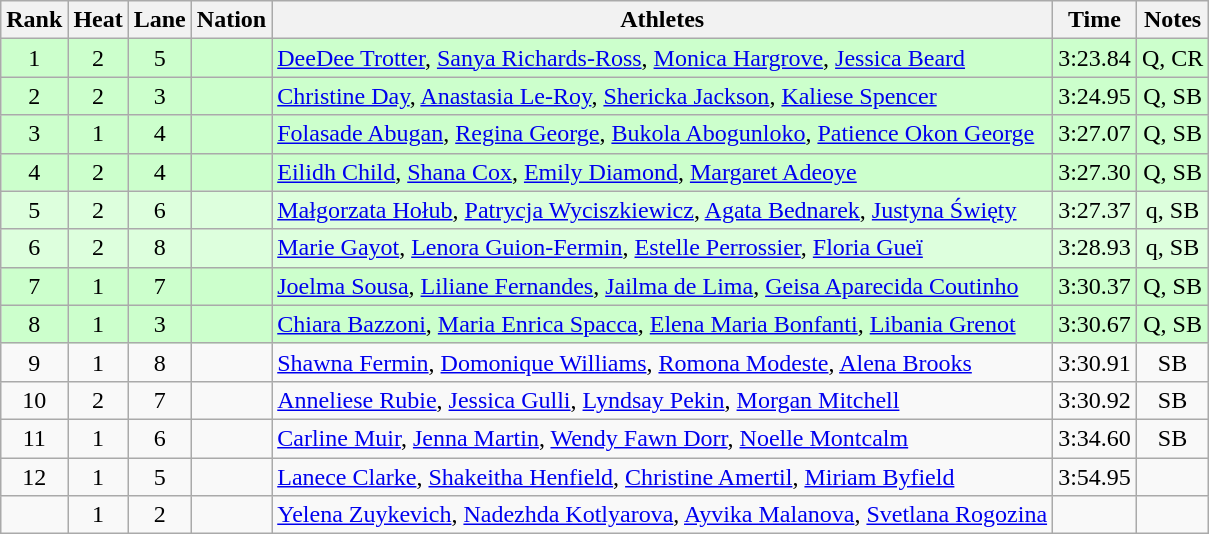<table class="wikitable sortable" style="text-align:center">
<tr>
<th>Rank</th>
<th>Heat</th>
<th>Lane</th>
<th>Nation</th>
<th>Athletes</th>
<th>Time</th>
<th>Notes</th>
</tr>
<tr bgcolor=ccffcc>
<td>1</td>
<td>2</td>
<td>5</td>
<td align=left></td>
<td align=left><a href='#'>DeeDee Trotter</a>, <a href='#'>Sanya Richards-Ross</a>, <a href='#'>Monica Hargrove</a>, <a href='#'>Jessica Beard</a></td>
<td>3:23.84</td>
<td>Q, CR</td>
</tr>
<tr bgcolor=ccffcc>
<td>2</td>
<td>2</td>
<td>3</td>
<td align=left></td>
<td align=left><a href='#'>Christine Day</a>, <a href='#'>Anastasia Le-Roy</a>, <a href='#'>Shericka Jackson</a>, <a href='#'>Kaliese Spencer</a></td>
<td>3:24.95</td>
<td>Q, SB</td>
</tr>
<tr bgcolor=ccffcc>
<td>3</td>
<td>1</td>
<td>4</td>
<td align=left></td>
<td align=left><a href='#'>Folasade Abugan</a>, <a href='#'>Regina George</a>, <a href='#'>Bukola Abogunloko</a>, <a href='#'>Patience Okon George</a></td>
<td>3:27.07</td>
<td>Q, SB</td>
</tr>
<tr bgcolor=ccffcc>
<td>4</td>
<td>2</td>
<td>4</td>
<td align=left></td>
<td align=left><a href='#'>Eilidh Child</a>, <a href='#'>Shana Cox</a>, <a href='#'>Emily Diamond</a>, <a href='#'>Margaret Adeoye</a></td>
<td>3:27.30</td>
<td>Q, SB</td>
</tr>
<tr bgcolor=ddffdd>
<td>5</td>
<td>2</td>
<td>6</td>
<td align=left></td>
<td align=left><a href='#'>Małgorzata Hołub</a>, <a href='#'>Patrycja Wyciszkiewicz</a>, <a href='#'>Agata Bednarek</a>, <a href='#'>Justyna Święty</a></td>
<td>3:27.37</td>
<td>q, SB</td>
</tr>
<tr bgcolor=ddffdd>
<td>6</td>
<td>2</td>
<td>8</td>
<td align=left></td>
<td align=left><a href='#'>Marie Gayot</a>, <a href='#'>Lenora Guion-Fermin</a>, <a href='#'>Estelle Perrossier</a>, <a href='#'>Floria Gueï</a></td>
<td>3:28.93</td>
<td>q, SB</td>
</tr>
<tr bgcolor=ccffcc>
<td>7</td>
<td>1</td>
<td>7</td>
<td align=left></td>
<td align=left><a href='#'>Joelma Sousa</a>, <a href='#'>Liliane Fernandes</a>, <a href='#'>Jailma de Lima</a>, <a href='#'>Geisa Aparecida Coutinho</a></td>
<td>3:30.37</td>
<td>Q, SB</td>
</tr>
<tr bgcolor=ccffcc>
<td>8</td>
<td>1</td>
<td>3</td>
<td align=left></td>
<td align=left><a href='#'>Chiara Bazzoni</a>, <a href='#'>Maria Enrica Spacca</a>, <a href='#'>Elena Maria Bonfanti</a>, <a href='#'>Libania Grenot</a></td>
<td>3:30.67</td>
<td>Q, SB</td>
</tr>
<tr>
<td>9</td>
<td>1</td>
<td>8</td>
<td align=left></td>
<td align=left><a href='#'>Shawna Fermin</a>, <a href='#'>Domonique Williams</a>, <a href='#'>Romona Modeste</a>, <a href='#'>Alena Brooks</a></td>
<td>3:30.91</td>
<td>SB</td>
</tr>
<tr>
<td>10</td>
<td>2</td>
<td>7</td>
<td align=left></td>
<td align=left><a href='#'>Anneliese Rubie</a>, <a href='#'>Jessica Gulli</a>, <a href='#'>Lyndsay Pekin</a>, <a href='#'>Morgan Mitchell</a></td>
<td>3:30.92</td>
<td>SB</td>
</tr>
<tr>
<td>11</td>
<td>1</td>
<td>6</td>
<td align=left></td>
<td align=left><a href='#'>Carline Muir</a>, <a href='#'>Jenna Martin</a>, <a href='#'>Wendy Fawn Dorr</a>, <a href='#'>Noelle Montcalm</a></td>
<td>3:34.60</td>
<td>SB</td>
</tr>
<tr>
<td>12</td>
<td>1</td>
<td>5</td>
<td align=left></td>
<td align=left><a href='#'>Lanece Clarke</a>, <a href='#'>Shakeitha Henfield</a>, <a href='#'>Christine Amertil</a>, <a href='#'>Miriam Byfield</a></td>
<td>3:54.95</td>
<td></td>
</tr>
<tr>
<td></td>
<td>1</td>
<td>2</td>
<td align=left></td>
<td align=left><a href='#'>Yelena Zuykevich</a>, <a href='#'>Nadezhda Kotlyarova</a>, <a href='#'>Ayvika Malanova</a>, <a href='#'>Svetlana Rogozina</a></td>
<td></td>
<td></td>
</tr>
</table>
